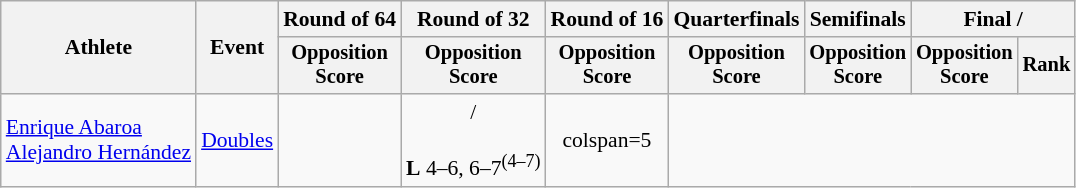<table class=wikitable style=font-size:90%;text-align:center>
<tr>
<th rowspan=2>Athlete</th>
<th rowspan=2>Event</th>
<th>Round of 64</th>
<th>Round of 32</th>
<th>Round of 16</th>
<th>Quarterfinals</th>
<th>Semifinals</th>
<th colspan=2>Final / </th>
</tr>
<tr style=font-size:95%>
<th>Opposition<br>Score</th>
<th>Opposition<br>Score</th>
<th>Opposition<br>Score</th>
<th>Opposition<br>Score</th>
<th>Opposition<br>Score</th>
<th>Opposition<br>Score</th>
<th>Rank</th>
</tr>
<tr>
<td align=left><a href='#'>Enrique Abaroa</a><br><a href='#'>Alejandro Hernández</a></td>
<td align=left><a href='#'>Doubles</a></td>
<td></td>
<td> / <br><br><strong>L</strong> 4–6, 6–7<sup>(4–7)</sup></td>
<td>colspan=5 </td>
</tr>
</table>
